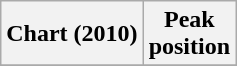<table class="wikitable plainrowheaders" style="text-align:center">
<tr>
<th scope="col">Chart (2010)</th>
<th scope="col">Peak<br>position</th>
</tr>
<tr>
</tr>
</table>
